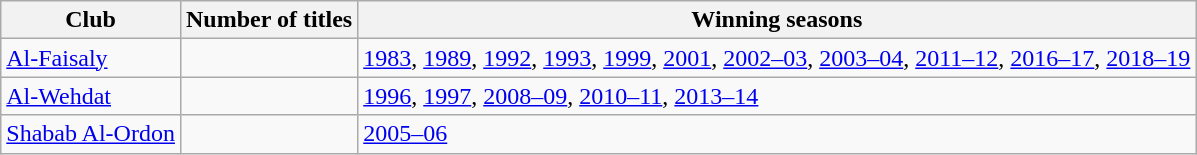<table class="wikitable">
<tr>
<th>Club</th>
<th>Number of titles</th>
<th>Winning seasons</th>
</tr>
<tr>
<td><a href='#'>Al-Faisaly</a></td>
<td></td>
<td><a href='#'>1983</a>, <a href='#'>1989</a>, <a href='#'>1992</a>, <a href='#'>1993</a>, <a href='#'>1999</a>, <a href='#'>2001</a>, <a href='#'>2002–03</a>, <a href='#'>2003–04</a>, <a href='#'>2011–12</a>, <a href='#'>2016–17</a>, <a href='#'>2018–19</a></td>
</tr>
<tr>
<td><a href='#'>Al-Wehdat</a></td>
<td></td>
<td><a href='#'>1996</a>, <a href='#'>1997</a>, <a href='#'>2008–09</a>, <a href='#'>2010–11</a>, <a href='#'>2013–14</a></td>
</tr>
<tr>
<td><a href='#'>Shabab Al-Ordon</a></td>
<td></td>
<td><a href='#'>2005–06</a></td>
</tr>
</table>
